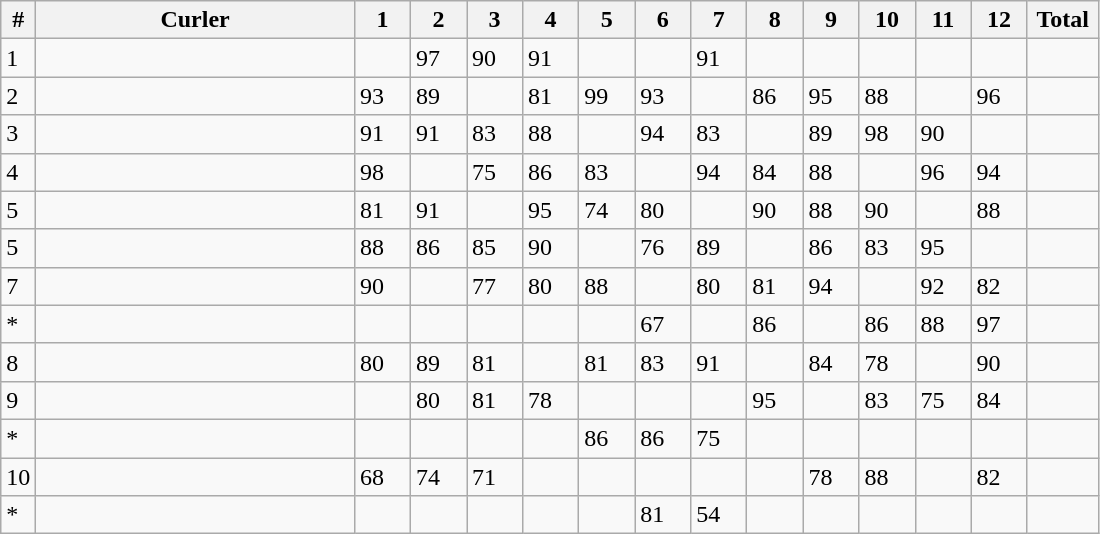<table class="wikitable sortable">
<tr>
<th>#</th>
<th width=205>Curler</th>
<th width=30>1</th>
<th width=30>2</th>
<th width=30>3</th>
<th width=30>4</th>
<th width=30>5</th>
<th width=30>6</th>
<th width=30>7</th>
<th width=30>8</th>
<th width=30>9</th>
<th width=30>10</th>
<th width=30>11</th>
<th width=30>12</th>
<th width=40>Total</th>
</tr>
<tr>
<td>1</td>
<td></td>
<td></td>
<td>97</td>
<td>90</td>
<td>91</td>
<td></td>
<td></td>
<td>91</td>
<td></td>
<td></td>
<td></td>
<td></td>
<td></td>
<td></td>
</tr>
<tr>
<td>2</td>
<td></td>
<td>93</td>
<td>89</td>
<td></td>
<td>81</td>
<td>99</td>
<td>93</td>
<td></td>
<td>86</td>
<td>95</td>
<td>88</td>
<td></td>
<td>96</td>
<td></td>
</tr>
<tr>
<td>3</td>
<td></td>
<td>91</td>
<td>91</td>
<td>83</td>
<td>88</td>
<td></td>
<td>94</td>
<td>83</td>
<td></td>
<td>89</td>
<td>98</td>
<td>90</td>
<td></td>
<td></td>
</tr>
<tr>
<td>4</td>
<td></td>
<td>98</td>
<td></td>
<td>75</td>
<td>86</td>
<td>83</td>
<td></td>
<td>94</td>
<td>84</td>
<td>88</td>
<td></td>
<td>96</td>
<td>94</td>
<td></td>
</tr>
<tr>
<td>5</td>
<td></td>
<td>81</td>
<td>91</td>
<td></td>
<td>95</td>
<td>74</td>
<td>80</td>
<td></td>
<td>90</td>
<td>88</td>
<td>90</td>
<td></td>
<td>88</td>
<td></td>
</tr>
<tr>
<td>5</td>
<td></td>
<td>88</td>
<td>86</td>
<td>85</td>
<td>90</td>
<td></td>
<td>76</td>
<td>89</td>
<td></td>
<td>86</td>
<td>83</td>
<td>95</td>
<td></td>
<td></td>
</tr>
<tr>
<td>7</td>
<td></td>
<td>90</td>
<td></td>
<td>77</td>
<td>80</td>
<td>88</td>
<td></td>
<td>80</td>
<td>81</td>
<td>94</td>
<td></td>
<td>92</td>
<td>82</td>
<td></td>
</tr>
<tr>
<td>*</td>
<td></td>
<td></td>
<td></td>
<td></td>
<td></td>
<td></td>
<td>67</td>
<td></td>
<td>86</td>
<td></td>
<td>86</td>
<td>88</td>
<td>97</td>
<td></td>
</tr>
<tr>
<td>8</td>
<td></td>
<td>80</td>
<td>89</td>
<td>81</td>
<td></td>
<td>81</td>
<td>83</td>
<td>91</td>
<td></td>
<td>84</td>
<td>78</td>
<td></td>
<td>90</td>
<td></td>
</tr>
<tr>
<td>9</td>
<td></td>
<td></td>
<td>80</td>
<td>81</td>
<td>78</td>
<td></td>
<td></td>
<td></td>
<td>95</td>
<td></td>
<td>83</td>
<td>75</td>
<td>84</td>
<td></td>
</tr>
<tr>
<td>*</td>
<td></td>
<td></td>
<td></td>
<td></td>
<td></td>
<td>86</td>
<td>86</td>
<td>75</td>
<td></td>
<td></td>
<td></td>
<td></td>
<td></td>
<td></td>
</tr>
<tr>
<td>10</td>
<td></td>
<td>68</td>
<td>74</td>
<td>71</td>
<td></td>
<td></td>
<td></td>
<td></td>
<td></td>
<td>78</td>
<td>88</td>
<td></td>
<td>82</td>
<td></td>
</tr>
<tr>
<td>*</td>
<td></td>
<td></td>
<td></td>
<td></td>
<td></td>
<td></td>
<td>81</td>
<td>54</td>
<td></td>
<td></td>
<td></td>
<td></td>
<td></td>
<td></td>
</tr>
</table>
